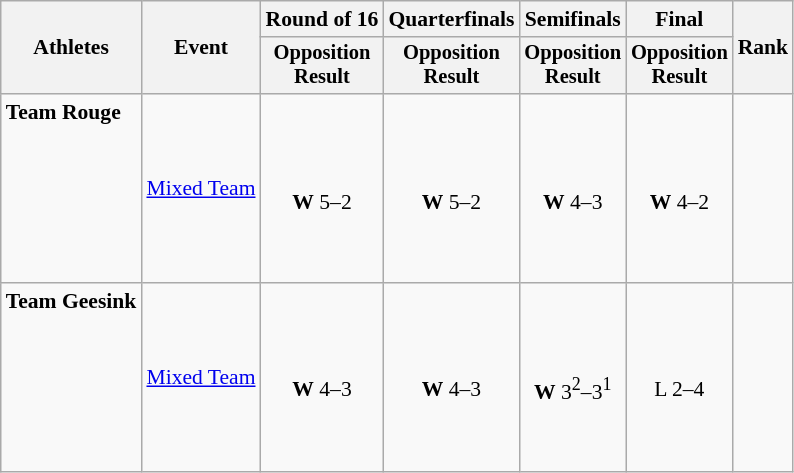<table class="wikitable" style="font-size:90%">
<tr>
<th rowspan="2">Athletes</th>
<th rowspan="2">Event</th>
<th>Round of 16</th>
<th>Quarterfinals</th>
<th>Semifinals</th>
<th>Final</th>
<th rowspan=2>Rank</th>
</tr>
<tr style="font-size:95%">
<th>Opposition<br>Result</th>
<th>Opposition<br>Result</th>
<th>Opposition<br>Result</th>
<th>Opposition<br>Result</th>
</tr>
<tr align=center>
<td align=left><strong>Team Rouge</strong><br><br><br><br><strong></strong><br><br><br></td>
<td align=left><a href='#'>Mixed Team</a></td>
<td><br> <strong>W</strong> 5–2</td>
<td><br> <strong>W</strong> 5–2</td>
<td><br> <strong>W</strong> 4–3</td>
<td><br> <strong>W</strong> 4–2</td>
<td></td>
</tr>
<tr align=center>
<td align=left><strong>Team Geesink</strong><br><br><br><br><br><br><strong></strong><br></td>
<td align=left><a href='#'>Mixed Team</a></td>
<td><br> <strong>W</strong> 4–3</td>
<td><br> <strong>W</strong> 4–3</td>
<td><br> <strong>W</strong> 3<sup>2</sup>–3<sup>1</sup></td>
<td><br> L 2–4</td>
<td></td>
</tr>
</table>
